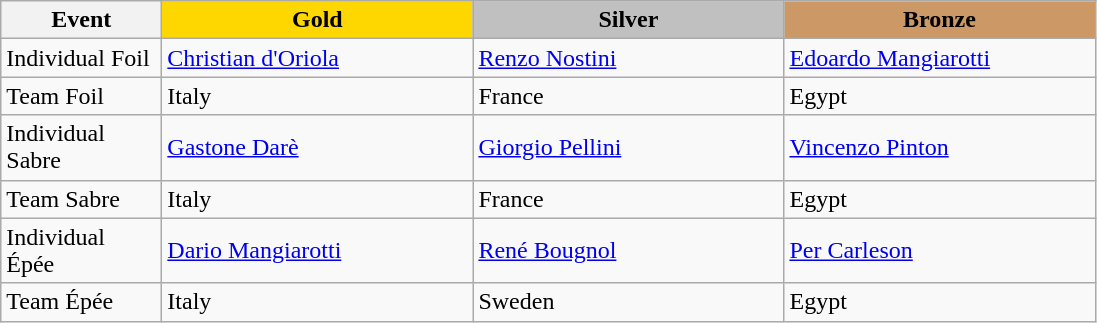<table class="wikitable">
<tr>
<th width="100">Event</th>
<th style="background-color:gold;" width="200"> Gold</th>
<th style="background-color:silver;" width="200"> Silver</th>
<th style="background-color:#CC9966;" width="200"> Bronze</th>
</tr>
<tr>
<td>Individual Foil</td>
<td> <a href='#'>Christian d'Oriola</a></td>
<td> <a href='#'>Renzo Nostini</a></td>
<td> <a href='#'>Edoardo Mangiarotti</a></td>
</tr>
<tr>
<td>Team Foil</td>
<td> Italy</td>
<td> France</td>
<td> Egypt</td>
</tr>
<tr>
<td>Individual Sabre</td>
<td> <a href='#'>Gastone Darè</a></td>
<td> <a href='#'>Giorgio Pellini</a></td>
<td> <a href='#'>Vincenzo Pinton</a></td>
</tr>
<tr>
<td>Team Sabre</td>
<td> Italy</td>
<td> France</td>
<td> Egypt</td>
</tr>
<tr>
<td>Individual Épée</td>
<td> <a href='#'>Dario Mangiarotti</a></td>
<td> <a href='#'>René Bougnol</a></td>
<td> <a href='#'>Per Carleson</a></td>
</tr>
<tr>
<td>Team Épée</td>
<td> Italy</td>
<td> Sweden</td>
<td> Egypt</td>
</tr>
</table>
